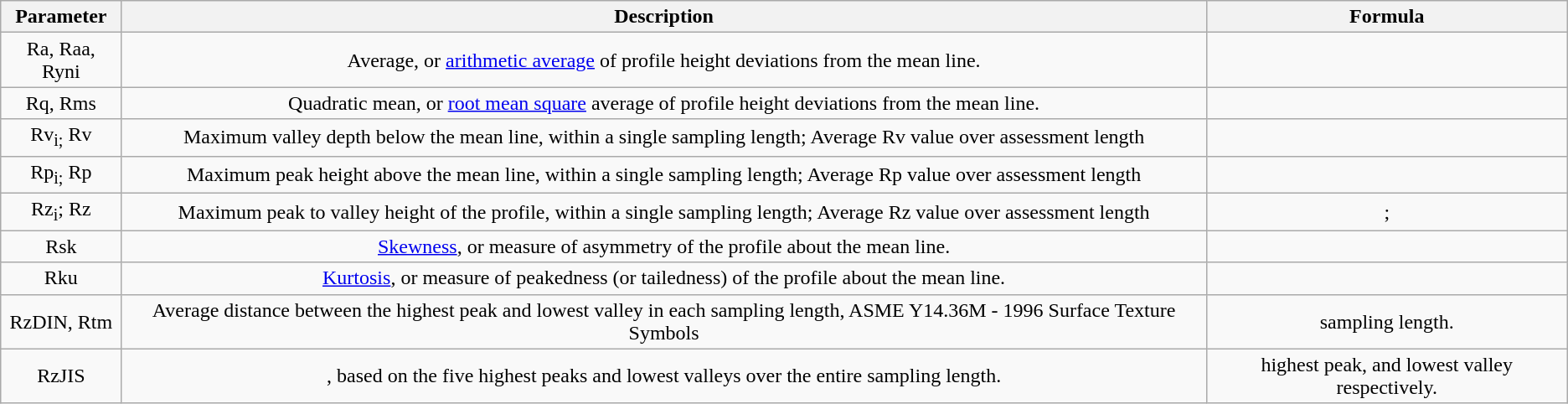<table class="wikitable" style="text-align:center;">
<tr>
<th>Parameter</th>
<th>Description</th>
<th>Formula</th>
</tr>
<tr>
<td>Ra, Raa, Ryni</td>
<td>Average, or <a href='#'>arithmetic average</a> of profile height deviations from the mean line.</td>
<td></td>
</tr>
<tr>
<td>Rq, Rms</td>
<td>Quadratic mean, or <a href='#'>root mean square</a> average of profile height deviations from the mean line.</td>
<td></td>
</tr>
<tr>
<td>Rv<sub>i;</sub> Rv</td>
<td>Maximum valley depth below the mean line, within a single sampling length; Average Rv value over assessment length</td>
<td></td>
</tr>
<tr>
<td>Rp<sub>i;</sub> Rp</td>
<td>Maximum peak height above the mean line, within a single sampling length; Average Rp value over assessment length</td>
<td></td>
</tr>
<tr>
<td>Rz<sub>i</sub>; Rz</td>
<td>Maximum peak to valley height of the profile, within a single sampling length; Average Rz value over assessment length</td>
<td>;</td>
</tr>
<tr>
<td>Rsk</td>
<td><a href='#'>Skewness</a>, or measure of asymmetry of the profile about the mean line.</td>
<td></td>
</tr>
<tr>
<td>Rku</td>
<td><a href='#'>Kurtosis</a>, or measure of peakedness (or tailedness) of the profile about the mean line.</td>
<td></td>
</tr>
<tr>
<td>RzDIN, Rtm</td>
<td>Average distance between the highest peak and lowest valley in each sampling length, ASME Y14.36M - 1996 Surface Texture Symbols</td>
<td> sampling length.</td>
</tr>
<tr>
<td>RzJIS</td>
<td>, based on the five highest peaks and lowest valleys over the entire sampling length.</td>
<td> highest peak, and lowest valley respectively.</td>
</tr>
</table>
